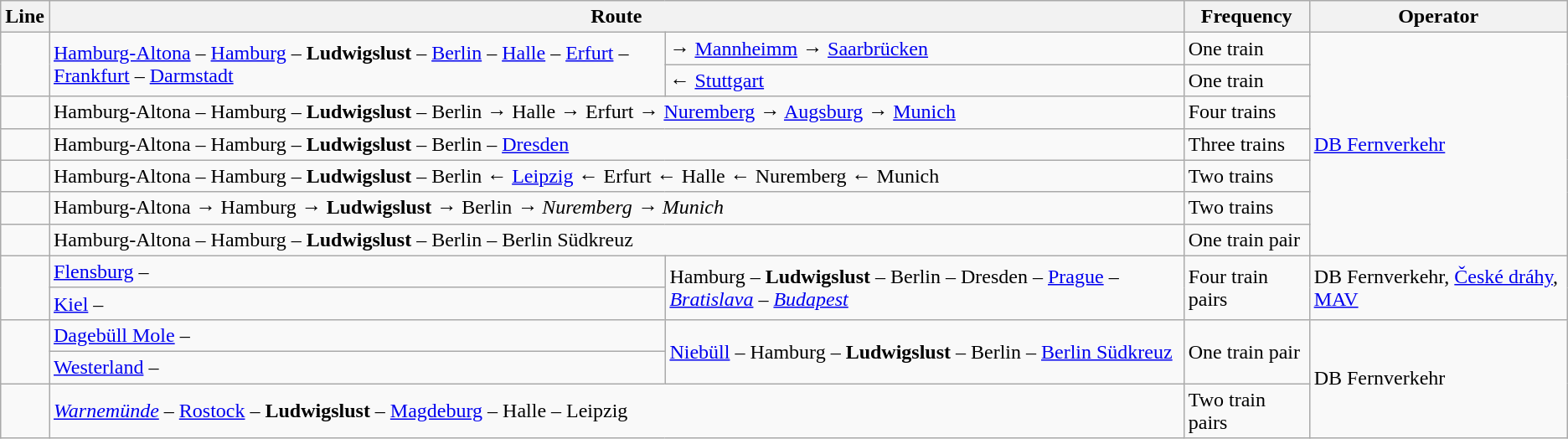<table class="wikitable">
<tr>
<th>Line</th>
<th colspan=2>Route</th>
<th>Frequency</th>
<th>Operator</th>
</tr>
<tr>
<td rowspan=2></td>
<td rowspan=2><a href='#'>Hamburg-Altona</a> – <a href='#'>Hamburg</a> – <strong>Ludwigslust</strong> – <a href='#'>Berlin</a> – <a href='#'>Halle</a> – <a href='#'>Erfurt</a> – <a href='#'>Frankfurt</a> – <a href='#'>Darmstadt</a></td>
<td>→ <a href='#'>Mannheimm</a> → <a href='#'>Saarbrücken</a></td>
<td>One train</td>
<td rowspan=7><a href='#'>DB Fernverkehr</a></td>
</tr>
<tr>
<td>← <a href='#'>Stuttgart</a></td>
<td>One train</td>
</tr>
<tr>
<td></td>
<td colspan=2>Hamburg-Altona – Hamburg – <strong>Ludwigslust</strong> – Berlin → Halle → Erfurt → <a href='#'>Nuremberg</a> → <a href='#'>Augsburg</a> → <a href='#'>Munich</a></td>
<td>Four trains</td>
</tr>
<tr>
<td></td>
<td colspan=2>Hamburg-Altona – Hamburg – <strong>Ludwigslust</strong> – Berlin – <a href='#'>Dresden</a></td>
<td>Three trains</td>
</tr>
<tr>
<td></td>
<td colspan=2>Hamburg-Altona – Hamburg – <strong>Ludwigslust</strong> – Berlin ← <a href='#'>Leipzig</a> ← Erfurt ← Halle ← Nuremberg ← Munich</td>
<td>Two trains</td>
</tr>
<tr>
<td></td>
<td colspan=2>Hamburg-Altona → Hamburg → <strong>Ludwigslust</strong> → Berlin <em>→ Nuremberg → Munich</em></td>
<td>Two trains</td>
</tr>
<tr>
<td></td>
<td colspan=2>Hamburg-Altona – Hamburg – <strong>Ludwigslust</strong> – Berlin – Berlin Südkreuz</td>
<td>One train pair</td>
</tr>
<tr>
<td rowspan=2></td>
<td><a href='#'>Flensburg</a> –</td>
<td rowspan=2>Hamburg – <strong>Ludwigslust</strong> – Berlin – Dresden – <a href='#'>Prague</a> <em>– <a href='#'>Bratislava</a> – <a href='#'>Budapest</a></em></td>
<td rowspan=2>Four train pairs</td>
<td rowspan=2>DB Fernverkehr, <a href='#'>České dráhy</a>, <a href='#'>MAV</a></td>
</tr>
<tr>
<td><a href='#'>Kiel</a> –</td>
</tr>
<tr>
<td rowspan=2></td>
<td><a href='#'>Dagebüll Mole</a> –</td>
<td rowspan=2><a href='#'>Niebüll</a> – Hamburg – <strong>Ludwigslust</strong> – Berlin – <a href='#'>Berlin Südkreuz</a></td>
<td rowspan=2>One train pair</td>
<td rowspan=3>DB Fernverkehr</td>
</tr>
<tr>
<td><a href='#'>Westerland</a> –</td>
</tr>
<tr>
<td></td>
<td colspan=2><em><a href='#'>Warnemünde</a> –</em> <a href='#'>Rostock</a> – <strong>Ludwigslust</strong> – <a href='#'>Magdeburg</a> – Halle – Leipzig</td>
<td>Two train pairs</td>
</tr>
</table>
